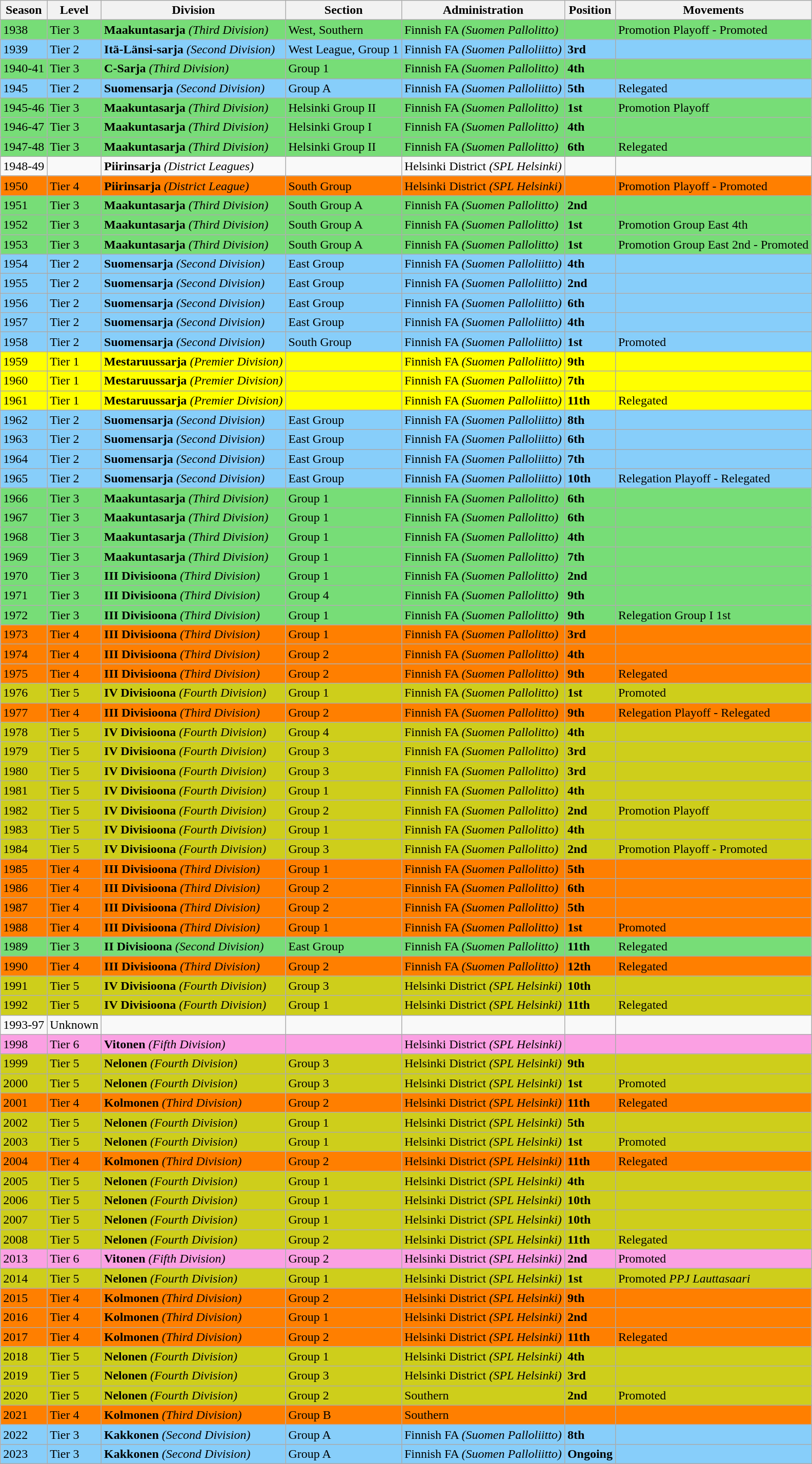<table class="wikitable">
<tr style="background:#f0f6fa;">
<th><strong>Season</strong></th>
<th><strong>Level</strong></th>
<th><strong>Division</strong></th>
<th><strong>Section</strong></th>
<th><strong>Administration</strong></th>
<th><strong>Position</strong></th>
<th><strong>Movements</strong></th>
</tr>
<tr>
<td style="background:#77DD77;">1938</td>
<td style="background:#77DD77;">Tier 3</td>
<td style="background:#77DD77;"><strong>Maakuntasarja</strong> <em>(Third Division)</em></td>
<td style="background:#77DD77;">West, Southern</td>
<td style="background:#77DD77;">Finnish FA <em>(Suomen Pallolitto)</em></td>
<td style="background:#77DD77;"></td>
<td style="background:#77DD77;">Promotion Playoff - Promoted</td>
</tr>
<tr>
<td style="background:#87CEFA;">1939</td>
<td style="background:#87CEFA;">Tier 2</td>
<td style="background:#87CEFA;"><strong>Itä-Länsi-sarja</strong> <em>(Second Division)</em></td>
<td style="background:#87CEFA;">West League, Group 1</td>
<td style="background:#87CEFA;">Finnish FA <em>(Suomen Palloliitto)</em></td>
<td style="background:#87CEFA;"><strong>3rd</strong></td>
<td style="background:#87CEFA;"></td>
</tr>
<tr>
<td style="background:#77DD77;">1940-41</td>
<td style="background:#77DD77;">Tier 3</td>
<td style="background:#77DD77;"><strong>C-Sarja</strong> <em>(Third Division)</em></td>
<td style="background:#77DD77;">Group 1</td>
<td style="background:#77DD77;">Finnish FA <em>(Suomen Pallolitto)</em></td>
<td style="background:#77DD77;"><strong>4th</strong></td>
<td style="background:#77DD77;"></td>
</tr>
<tr>
<td style="background:#87CEFA;">1945</td>
<td style="background:#87CEFA;">Tier 2</td>
<td style="background:#87CEFA;"><strong>Suomensarja</strong> <em>(Second Division)</em></td>
<td style="background:#87CEFA;">Group A</td>
<td style="background:#87CEFA;">Finnish FA <em>(Suomen Palloliitto)</em></td>
<td style="background:#87CEFA;"><strong>5th</strong></td>
<td style="background:#87CEFA;">Relegated</td>
</tr>
<tr>
<td style="background:#77DD77;">1945-46</td>
<td style="background:#77DD77;">Tier 3</td>
<td style="background:#77DD77;"><strong>Maakuntasarja</strong> <em>(Third Division)</em></td>
<td style="background:#77DD77;">Helsinki Group II</td>
<td style="background:#77DD77;">Finnish FA <em>(Suomen Pallolitto)</em></td>
<td style="background:#77DD77;"><strong>1st</strong></td>
<td style="background:#77DD77;">Promotion Playoff</td>
</tr>
<tr>
<td style="background:#77DD77;">1946-47</td>
<td style="background:#77DD77;">Tier 3</td>
<td style="background:#77DD77;"><strong>Maakuntasarja</strong> <em>(Third Division)</em></td>
<td style="background:#77DD77;">Helsinki Group I</td>
<td style="background:#77DD77;">Finnish FA <em>(Suomen Pallolitto)</em></td>
<td style="background:#77DD77;"><strong>4th</strong></td>
<td style="background:#77DD77;"></td>
</tr>
<tr>
<td style="background:#77DD77;">1947-48</td>
<td style="background:#77DD77;">Tier 3</td>
<td style="background:#77DD77;"><strong>Maakuntasarja</strong> <em>(Third Division)</em></td>
<td style="background:#77DD77;">Helsinki Group II</td>
<td style="background:#77DD77;">Finnish FA <em>(Suomen Pallolitto)</em></td>
<td style="background:#77DD77;"><strong>6th</strong></td>
<td style="background:#77DD77;">Relegated</td>
</tr>
<tr>
<td style="background:;">1948-49</td>
<td style="background:;"></td>
<td style="background:;"><strong>Piirinsarja</strong> <em>(District Leagues)</em></td>
<td style="background:;"></td>
<td style="background:;">Helsinki District <em>(SPL Helsinki)</em></td>
<td style="background:;"></td>
<td style="background:;"></td>
</tr>
<tr>
<td style="background:#FF7F00;">1950</td>
<td style="background:#FF7F00;">Tier 4</td>
<td style="background:#FF7F00;"><strong>Piirinsarja</strong> <em>(District League)</em></td>
<td style="background:#FF7F00;">South Group</td>
<td style="background:#FF7F00;">Helsinki District <em>(SPL Helsinki)</em></td>
<td style="background:#FF7F00;"></td>
<td style="background:#FF7F00;">Promotion Playoff - Promoted</td>
</tr>
<tr>
<td style="background:#77DD77;">1951</td>
<td style="background:#77DD77;">Tier 3</td>
<td style="background:#77DD77;"><strong>Maakuntasarja</strong> <em>(Third Division)</em></td>
<td style="background:#77DD77;">South Group A</td>
<td style="background:#77DD77;">Finnish FA <em>(Suomen Pallolitto)</em></td>
<td style="background:#77DD77;"><strong>2nd</strong></td>
<td style="background:#77DD77;"></td>
</tr>
<tr>
<td style="background:#77DD77;">1952</td>
<td style="background:#77DD77;">Tier 3</td>
<td style="background:#77DD77;"><strong>Maakuntasarja</strong> <em>(Third Division)</em></td>
<td style="background:#77DD77;">South Group A</td>
<td style="background:#77DD77;">Finnish FA <em>(Suomen Pallolitto)</em></td>
<td style="background:#77DD77;"><strong>1st</strong></td>
<td style="background:#77DD77;">Promotion Group East 4th</td>
</tr>
<tr>
<td style="background:#77DD77;">1953</td>
<td style="background:#77DD77;">Tier 3</td>
<td style="background:#77DD77;"><strong>Maakuntasarja</strong> <em>(Third Division)</em></td>
<td style="background:#77DD77;">South Group A</td>
<td style="background:#77DD77;">Finnish FA <em>(Suomen Pallolitto)</em></td>
<td style="background:#77DD77;"><strong>1st</strong></td>
<td style="background:#77DD77;">Promotion Group East 2nd - Promoted</td>
</tr>
<tr>
<td style="background:#87CEFA;">1954</td>
<td style="background:#87CEFA;">Tier 2</td>
<td style="background:#87CEFA;"><strong>Suomensarja</strong> <em>(Second Division)</em></td>
<td style="background:#87CEFA;">East Group</td>
<td style="background:#87CEFA;">Finnish FA <em>(Suomen Palloliitto)</em></td>
<td style="background:#87CEFA;"><strong>4th</strong></td>
<td style="background:#87CEFA;"></td>
</tr>
<tr>
<td style="background:#87CEFA;">1955</td>
<td style="background:#87CEFA;">Tier 2</td>
<td style="background:#87CEFA;"><strong>Suomensarja</strong> <em>(Second Division)</em></td>
<td style="background:#87CEFA;">East Group</td>
<td style="background:#87CEFA;">Finnish FA <em>(Suomen Palloliitto)</em></td>
<td style="background:#87CEFA;"><strong>2nd</strong></td>
<td style="background:#87CEFA;"></td>
</tr>
<tr>
<td style="background:#87CEFA;">1956</td>
<td style="background:#87CEFA;">Tier 2</td>
<td style="background:#87CEFA;"><strong>Suomensarja</strong> <em>(Second Division)</em></td>
<td style="background:#87CEFA;">East Group</td>
<td style="background:#87CEFA;">Finnish FA <em>(Suomen Palloliitto)</em></td>
<td style="background:#87CEFA;"><strong>6th</strong></td>
<td style="background:#87CEFA;"></td>
</tr>
<tr>
<td style="background:#87CEFA;">1957</td>
<td style="background:#87CEFA;">Tier 2</td>
<td style="background:#87CEFA;"><strong>Suomensarja</strong> <em>(Second Division)</em></td>
<td style="background:#87CEFA;">East Group</td>
<td style="background:#87CEFA;">Finnish FA <em>(Suomen Palloliitto)</em></td>
<td style="background:#87CEFA;"><strong>4th</strong></td>
<td style="background:#87CEFA;"></td>
</tr>
<tr>
<td style="background:#87CEFA;">1958</td>
<td style="background:#87CEFA;">Tier 2</td>
<td style="background:#87CEFA;"><strong>Suomensarja</strong> <em>(Second Division)</em></td>
<td style="background:#87CEFA;">South Group</td>
<td style="background:#87CEFA;">Finnish FA <em>(Suomen Palloliitto)</em></td>
<td style="background:#87CEFA;"><strong>1st</strong></td>
<td style="background:#87CEFA;">Promoted</td>
</tr>
<tr>
<td style="background:#FFFF00;">1959</td>
<td style="background:#FFFF00;">Tier 1</td>
<td style="background:#FFFF00;"><strong>Mestaruussarja</strong> <em>(Premier Division)</em></td>
<td style="background:#FFFF00;"></td>
<td style="background:#FFFF00;">Finnish FA <em>(Suomen Palloliitto)</em></td>
<td style="background:#FFFF00;"><strong>9th</strong></td>
<td style="background:#FFFF00;"></td>
</tr>
<tr>
<td style="background:#FFFF00;">1960</td>
<td style="background:#FFFF00;">Tier 1</td>
<td style="background:#FFFF00;"><strong>Mestaruussarja</strong> <em>(Premier Division)</em></td>
<td style="background:#FFFF00;"></td>
<td style="background:#FFFF00;">Finnish FA <em>(Suomen Palloliitto)</em></td>
<td style="background:#FFFF00;"><strong>7th</strong></td>
<td style="background:#FFFF00;"></td>
</tr>
<tr>
<td style="background:#FFFF00;">1961</td>
<td style="background:#FFFF00;">Tier 1</td>
<td style="background:#FFFF00;"><strong>Mestaruussarja</strong> <em>(Premier Division)</em></td>
<td style="background:#FFFF00;"></td>
<td style="background:#FFFF00;">Finnish FA <em>(Suomen Palloliitto)</em></td>
<td style="background:#FFFF00;"><strong>11th</strong></td>
<td style="background:#FFFF00;">Relegated</td>
</tr>
<tr>
<td style="background:#87CEFA;">1962</td>
<td style="background:#87CEFA;">Tier 2</td>
<td style="background:#87CEFA;"><strong>Suomensarja</strong> <em>(Second Division)</em></td>
<td style="background:#87CEFA;">East Group</td>
<td style="background:#87CEFA;">Finnish FA <em>(Suomen Palloliitto)</em></td>
<td style="background:#87CEFA;"><strong>8th</strong></td>
<td style="background:#87CEFA;"></td>
</tr>
<tr>
<td style="background:#87CEFA;">1963</td>
<td style="background:#87CEFA;">Tier 2</td>
<td style="background:#87CEFA;"><strong>Suomensarja</strong> <em>(Second Division)</em></td>
<td style="background:#87CEFA;">East Group</td>
<td style="background:#87CEFA;">Finnish FA <em>(Suomen Palloliitto)</em></td>
<td style="background:#87CEFA;"><strong>6th</strong></td>
<td style="background:#87CEFA;"></td>
</tr>
<tr>
<td style="background:#87CEFA;">1964</td>
<td style="background:#87CEFA;">Tier 2</td>
<td style="background:#87CEFA;"><strong>Suomensarja</strong> <em>(Second Division)</em></td>
<td style="background:#87CEFA;">East Group</td>
<td style="background:#87CEFA;">Finnish FA <em>(Suomen Palloliitto)</em></td>
<td style="background:#87CEFA;"><strong>7th</strong></td>
<td style="background:#87CEFA;"></td>
</tr>
<tr>
<td style="background:#87CEFA;">1965</td>
<td style="background:#87CEFA;">Tier 2</td>
<td style="background:#87CEFA;"><strong>Suomensarja</strong> <em>(Second Division)</em></td>
<td style="background:#87CEFA;">East Group</td>
<td style="background:#87CEFA;">Finnish FA <em>(Suomen Palloliitto)</em></td>
<td style="background:#87CEFA;"><strong>10th</strong></td>
<td style="background:#87CEFA;">Relegation Playoff - Relegated</td>
</tr>
<tr>
<td style="background:#77DD77;">1966</td>
<td style="background:#77DD77;">Tier 3</td>
<td style="background:#77DD77;"><strong>Maakuntasarja</strong> <em>(Third Division)</em></td>
<td style="background:#77DD77;">Group 1</td>
<td style="background:#77DD77;">Finnish FA <em>(Suomen Pallolitto)</em></td>
<td style="background:#77DD77;"><strong>6th</strong></td>
<td style="background:#77DD77;"></td>
</tr>
<tr>
<td style="background:#77DD77;">1967</td>
<td style="background:#77DD77;">Tier 3</td>
<td style="background:#77DD77;"><strong>Maakuntasarja</strong> <em>(Third Division)</em></td>
<td style="background:#77DD77;">Group 1</td>
<td style="background:#77DD77;">Finnish FA <em>(Suomen Pallolitto)</em></td>
<td style="background:#77DD77;"><strong>6th</strong></td>
<td style="background:#77DD77;"></td>
</tr>
<tr>
<td style="background:#77DD77;">1968</td>
<td style="background:#77DD77;">Tier 3</td>
<td style="background:#77DD77;"><strong>Maakuntasarja</strong> <em>(Third Division)</em></td>
<td style="background:#77DD77;">Group 1</td>
<td style="background:#77DD77;">Finnish FA <em>(Suomen Pallolitto)</em></td>
<td style="background:#77DD77;"><strong>4th</strong></td>
<td style="background:#77DD77;"></td>
</tr>
<tr>
<td style="background:#77DD77;">1969</td>
<td style="background:#77DD77;">Tier 3</td>
<td style="background:#77DD77;"><strong>Maakuntasarja</strong> <em>(Third Division)</em></td>
<td style="background:#77DD77;">Group 1</td>
<td style="background:#77DD77;">Finnish FA <em>(Suomen Pallolitto)</em></td>
<td style="background:#77DD77;"><strong>7th</strong></td>
<td style="background:#77DD77;"></td>
</tr>
<tr>
<td style="background:#77DD77;">1970</td>
<td style="background:#77DD77;">Tier 3</td>
<td style="background:#77DD77;"><strong>III Divisioona</strong> <em>(Third Division)</em></td>
<td style="background:#77DD77;">Group 1</td>
<td style="background:#77DD77;">Finnish FA <em>(Suomen Pallolitto)</em></td>
<td style="background:#77DD77;"><strong>2nd</strong></td>
<td style="background:#77DD77;"></td>
</tr>
<tr>
<td style="background:#77DD77;">1971</td>
<td style="background:#77DD77;">Tier 3</td>
<td style="background:#77DD77;"><strong>III Divisioona</strong> <em>(Third Division)</em></td>
<td style="background:#77DD77;">Group 4</td>
<td style="background:#77DD77;">Finnish FA <em>(Suomen Pallolitto)</em></td>
<td style="background:#77DD77;"><strong>9th</strong></td>
<td style="background:#77DD77;"></td>
</tr>
<tr>
<td style="background:#77DD77;">1972</td>
<td style="background:#77DD77;">Tier 3</td>
<td style="background:#77DD77;"><strong>III Divisioona</strong> <em>(Third Division)</em></td>
<td style="background:#77DD77;">Group 1</td>
<td style="background:#77DD77;">Finnish FA <em>(Suomen Pallolitto)</em></td>
<td style="background:#77DD77;"><strong>9th</strong></td>
<td style="background:#77DD77;">Relegation Group I 1st</td>
</tr>
<tr>
<td style="background:#FF7F00;">1973</td>
<td style="background:#FF7F00;">Tier 4</td>
<td style="background:#FF7F00;"><strong>III Divisioona</strong> <em>(Third Division)</em></td>
<td style="background:#FF7F00;">Group 1</td>
<td style="background:#FF7F00;">Finnish FA <em>(Suomen Pallolitto)</em></td>
<td style="background:#FF7F00;"><strong>3rd</strong></td>
<td style="background:#FF7F00;"></td>
</tr>
<tr>
<td style="background:#FF7F00;">1974</td>
<td style="background:#FF7F00;">Tier 4</td>
<td style="background:#FF7F00;"><strong>III Divisioona</strong> <em>(Third Division)</em></td>
<td style="background:#FF7F00;">Group 2</td>
<td style="background:#FF7F00;">Finnish FA <em>(Suomen Pallolitto)</em></td>
<td style="background:#FF7F00;"><strong>4th</strong></td>
<td style="background:#FF7F00;"></td>
</tr>
<tr>
<td style="background:#FF7F00;">1975</td>
<td style="background:#FF7F00;">Tier 4</td>
<td style="background:#FF7F00;"><strong>III Divisioona</strong> <em>(Third Division)</em></td>
<td style="background:#FF7F00;">Group 2</td>
<td style="background:#FF7F00;">Finnish FA <em>(Suomen Pallolitto)</em></td>
<td style="background:#FF7F00;"><strong>9th</strong></td>
<td style="background:#FF7F00;">Relegated</td>
</tr>
<tr>
<td style="background:#CECE1B;">1976</td>
<td style="background:#CECE1B;">Tier 5</td>
<td style="background:#CECE1B;"><strong>IV Divisioona</strong> <em>(Fourth Division)</em></td>
<td style="background:#CECE1B;">Group 1</td>
<td style="background:#CECE1B;">Finnish FA <em>(Suomen Pallolitto)</em></td>
<td style="background:#CECE1B;"><strong>1st</strong></td>
<td style="background:#CECE1B;">Promoted</td>
</tr>
<tr>
<td style="background:#FF7F00;">1977</td>
<td style="background:#FF7F00;">Tier 4</td>
<td style="background:#FF7F00;"><strong>III Divisioona</strong> <em>(Third Division)</em></td>
<td style="background:#FF7F00;">Group 2</td>
<td style="background:#FF7F00;">Finnish FA <em>(Suomen Pallolitto)</em></td>
<td style="background:#FF7F00;"><strong>9th</strong></td>
<td style="background:#FF7F00;">Relegation Playoff - Relegated</td>
</tr>
<tr>
<td style="background:#CECE1B;">1978</td>
<td style="background:#CECE1B;">Tier 5</td>
<td style="background:#CECE1B;"><strong>IV Divisioona</strong> <em>(Fourth Division)</em></td>
<td style="background:#CECE1B;">Group 4</td>
<td style="background:#CECE1B;">Finnish FA <em>(Suomen Pallolitto)</em></td>
<td style="background:#CECE1B;"><strong>4th</strong></td>
<td style="background:#CECE1B;"></td>
</tr>
<tr>
<td style="background:#CECE1B;">1979</td>
<td style="background:#CECE1B;">Tier 5</td>
<td style="background:#CECE1B;"><strong>IV Divisioona</strong> <em>(Fourth Division)</em></td>
<td style="background:#CECE1B;">Group 3</td>
<td style="background:#CECE1B;">Finnish FA <em>(Suomen Pallolitto)</em></td>
<td style="background:#CECE1B;"><strong>3rd</strong></td>
<td style="background:#CECE1B;"></td>
</tr>
<tr>
<td style="background:#CECE1B;">1980</td>
<td style="background:#CECE1B;">Tier 5</td>
<td style="background:#CECE1B;"><strong>IV Divisioona</strong> <em>(Fourth Division)</em></td>
<td style="background:#CECE1B;">Group 3</td>
<td style="background:#CECE1B;">Finnish FA <em>(Suomen Pallolitto)</em></td>
<td style="background:#CECE1B;"><strong>3rd</strong></td>
<td style="background:#CECE1B;"></td>
</tr>
<tr>
<td style="background:#CECE1B;">1981</td>
<td style="background:#CECE1B;">Tier 5</td>
<td style="background:#CECE1B;"><strong>IV Divisioona</strong> <em>(Fourth Division)</em></td>
<td style="background:#CECE1B;">Group 1</td>
<td style="background:#CECE1B;">Finnish FA <em>(Suomen Pallolitto)</em></td>
<td style="background:#CECE1B;"><strong>4th</strong></td>
<td style="background:#CECE1B;"></td>
</tr>
<tr>
<td style="background:#CECE1B;">1982</td>
<td style="background:#CECE1B;">Tier 5</td>
<td style="background:#CECE1B;"><strong>IV Divisioona</strong> <em>(Fourth Division)</em></td>
<td style="background:#CECE1B;">Group 2</td>
<td style="background:#CECE1B;">Finnish FA <em>(Suomen Pallolitto)</em></td>
<td style="background:#CECE1B;"><strong>2nd</strong></td>
<td style="background:#CECE1B;">Promotion Playoff</td>
</tr>
<tr>
<td style="background:#CECE1B;">1983</td>
<td style="background:#CECE1B;">Tier 5</td>
<td style="background:#CECE1B;"><strong>IV Divisioona</strong> <em>(Fourth Division)</em></td>
<td style="background:#CECE1B;">Group 1</td>
<td style="background:#CECE1B;">Finnish FA <em>(Suomen Pallolitto)</em></td>
<td style="background:#CECE1B;"><strong>4th</strong></td>
<td style="background:#CECE1B;"></td>
</tr>
<tr>
<td style="background:#CECE1B;">1984</td>
<td style="background:#CECE1B;">Tier 5</td>
<td style="background:#CECE1B;"><strong>IV Divisioona</strong> <em>(Fourth Division)</em></td>
<td style="background:#CECE1B;">Group 3</td>
<td style="background:#CECE1B;">Finnish FA <em>(Suomen Pallolitto)</em></td>
<td style="background:#CECE1B;"><strong>2nd</strong></td>
<td style="background:#CECE1B;">Promotion Playoff - Promoted</td>
</tr>
<tr>
<td style="background:#FF7F00;">1985</td>
<td style="background:#FF7F00;">Tier 4</td>
<td style="background:#FF7F00;"><strong>III Divisioona</strong> <em>(Third Division)</em></td>
<td style="background:#FF7F00;">Group 1</td>
<td style="background:#FF7F00;">Finnish FA <em>(Suomen Pallolitto)</em></td>
<td style="background:#FF7F00;"><strong>5th</strong></td>
<td style="background:#FF7F00;"></td>
</tr>
<tr>
<td style="background:#FF7F00;">1986</td>
<td style="background:#FF7F00;">Tier 4</td>
<td style="background:#FF7F00;"><strong>III Divisioona</strong> <em>(Third Division)</em></td>
<td style="background:#FF7F00;">Group 2</td>
<td style="background:#FF7F00;">Finnish FA <em>(Suomen Pallolitto)</em></td>
<td style="background:#FF7F00;"><strong>6th</strong></td>
<td style="background:#FF7F00;"></td>
</tr>
<tr>
<td style="background:#FF7F00;">1987</td>
<td style="background:#FF7F00;">Tier 4</td>
<td style="background:#FF7F00;"><strong>III Divisioona</strong> <em>(Third Division)</em></td>
<td style="background:#FF7F00;">Group 2</td>
<td style="background:#FF7F00;">Finnish FA <em>(Suomen Pallolitto)</em></td>
<td style="background:#FF7F00;"><strong>5th</strong></td>
<td style="background:#FF7F00;"></td>
</tr>
<tr>
<td style="background:#FF7F00;">1988</td>
<td style="background:#FF7F00;">Tier 4</td>
<td style="background:#FF7F00;"><strong>III Divisioona</strong> <em>(Third Division)</em></td>
<td style="background:#FF7F00;">Group 1</td>
<td style="background:#FF7F00;">Finnish FA <em>(Suomen Pallolitto)</em></td>
<td style="background:#FF7F00;"><strong>1st</strong></td>
<td style="background:#FF7F00;">Promoted</td>
</tr>
<tr>
<td style="background:#77DD77;">1989</td>
<td style="background:#77DD77;">Tier 3</td>
<td style="background:#77DD77;"><strong>II Divisioona</strong> <em>(Second Division)</em></td>
<td style="background:#77DD77;">East Group</td>
<td style="background:#77DD77;">Finnish FA <em>(Suomen Pallolitto)</em></td>
<td style="background:#77DD77;"><strong>11th</strong></td>
<td style="background:#77DD77;">Relegated</td>
</tr>
<tr>
<td style="background:#FF7F00;">1990</td>
<td style="background:#FF7F00;">Tier 4</td>
<td style="background:#FF7F00;"><strong>III Divisioona</strong> <em>(Third Division)</em></td>
<td style="background:#FF7F00;">Group 2</td>
<td style="background:#FF7F00;">Finnish FA <em>(Suomen Pallolitto)</em></td>
<td style="background:#FF7F00;"><strong>12th</strong></td>
<td style="background:#FF7F00;">Relegated</td>
</tr>
<tr>
<td style="background:#CECE1B;">1991</td>
<td style="background:#CECE1B;">Tier 5</td>
<td style="background:#CECE1B;"><strong>IV Divisioona</strong> <em>(Fourth Division)</em></td>
<td style="background:#CECE1B;">Group 3</td>
<td style="background:#CECE1B;">Helsinki District <em>(SPL Helsinki)</em></td>
<td style="background:#CECE1B;"><strong>10th</strong></td>
<td style="background:#CECE1B;"></td>
</tr>
<tr>
<td style="background:#CECE1B;">1992</td>
<td style="background:#CECE1B;">Tier 5</td>
<td style="background:#CECE1B;"><strong>IV Divisioona</strong> <em>(Fourth Division)</em></td>
<td style="background:#CECE1B;">Group 1</td>
<td style="background:#CECE1B;">Helsinki District <em>(SPL Helsinki)</em></td>
<td style="background:#CECE1B;"><strong>11th</strong></td>
<td style="background:#CECE1B;">Relegated</td>
</tr>
<tr>
<td style="background:;">1993-97</td>
<td style="background:;">Unknown</td>
<td style="background:;"></td>
<td style="background:;"></td>
<td style="background:;"></td>
<td style="background:;"></td>
<td style="background:;"></td>
</tr>
<tr>
<td style="background:#FBA0E3;">1998</td>
<td style="background:#FBA0E3;">Tier 6</td>
<td style="background:#FBA0E3;"><strong>Vitonen</strong> <em>(Fifth Division)</em></td>
<td style="background:#FBA0E3;"></td>
<td style="background:#FBA0E3;">Helsinki District <em>(SPL Helsinki)</em></td>
<td style="background:#FBA0E3;"></td>
<td style="background:#FBA0E3;"></td>
</tr>
<tr>
<td style="background:#CECE1B;">1999</td>
<td style="background:#CECE1B;">Tier 5</td>
<td style="background:#CECE1B;"><strong>Nelonen</strong> <em>(Fourth Division)</em></td>
<td style="background:#CECE1B;">Group 3</td>
<td style="background:#CECE1B;">Helsinki District <em>(SPL Helsinki)</em></td>
<td style="background:#CECE1B;"><strong>9th</strong></td>
<td style="background:#CECE1B;"></td>
</tr>
<tr>
<td style="background:#CECE1B;">2000</td>
<td style="background:#CECE1B;">Tier 5</td>
<td style="background:#CECE1B;"><strong>Nelonen</strong> <em>(Fourth Division)</em></td>
<td style="background:#CECE1B;">Group 3</td>
<td style="background:#CECE1B;">Helsinki District <em>(SPL Helsinki)</em></td>
<td style="background:#CECE1B;"><strong>1st</strong></td>
<td style="background:#CECE1B;">Promoted</td>
</tr>
<tr>
<td style="background:#FF7F00;">2001</td>
<td style="background:#FF7F00;">Tier 4</td>
<td style="background:#FF7F00;"><strong>Kolmonen</strong> <em>(Third Division)</em></td>
<td style="background:#FF7F00;">Group 2</td>
<td style="background:#FF7F00;">Helsinki District <em>(SPL Helsinki)</em></td>
<td style="background:#FF7F00;"><strong>11th</strong></td>
<td style="background:#FF7F00;">Relegated</td>
</tr>
<tr>
<td style="background:#CECE1B;">2002</td>
<td style="background:#CECE1B;">Tier 5</td>
<td style="background:#CECE1B;"><strong>Nelonen</strong> <em>(Fourth Division)</em></td>
<td style="background:#CECE1B;">Group 1</td>
<td style="background:#CECE1B;">Helsinki District <em>(SPL Helsinki)</em></td>
<td style="background:#CECE1B;"><strong>5th</strong></td>
<td style="background:#CECE1B;"></td>
</tr>
<tr>
<td style="background:#CECE1B;">2003</td>
<td style="background:#CECE1B;">Tier 5</td>
<td style="background:#CECE1B;"><strong>Nelonen</strong> <em>(Fourth Division)</em></td>
<td style="background:#CECE1B;">Group 1</td>
<td style="background:#CECE1B;">Helsinki District <em>(SPL Helsinki)</em></td>
<td style="background:#CECE1B;"><strong>1st</strong></td>
<td style="background:#CECE1B;">Promoted</td>
</tr>
<tr>
<td style="background:#FF7F00;">2004</td>
<td style="background:#FF7F00;">Tier 4</td>
<td style="background:#FF7F00;"><strong>Kolmonen</strong> <em>(Third Division)</em></td>
<td style="background:#FF7F00;">Group 2</td>
<td style="background:#FF7F00;">Helsinki District <em>(SPL Helsinki)</em></td>
<td style="background:#FF7F00;"><strong>11th</strong></td>
<td style="background:#FF7F00;">Relegated</td>
</tr>
<tr>
<td style="background:#CECE1B;">2005</td>
<td style="background:#CECE1B;">Tier 5</td>
<td style="background:#CECE1B;"><strong>Nelonen</strong> <em>(Fourth Division)</em></td>
<td style="background:#CECE1B;">Group 1</td>
<td style="background:#CECE1B;">Helsinki District <em>(SPL Helsinki)</em></td>
<td style="background:#CECE1B;"><strong>4th</strong></td>
<td style="background:#CECE1B;"></td>
</tr>
<tr>
<td style="background:#CECE1B;">2006</td>
<td style="background:#CECE1B;">Tier 5</td>
<td style="background:#CECE1B;"><strong>Nelonen</strong> <em>(Fourth Division)</em></td>
<td style="background:#CECE1B;">Group 1</td>
<td style="background:#CECE1B;">Helsinki District <em>(SPL Helsinki)</em></td>
<td style="background:#CECE1B;"><strong>10th</strong></td>
<td style="background:#CECE1B;"></td>
</tr>
<tr>
<td style="background:#CECE1B;">2007</td>
<td style="background:#CECE1B;">Tier 5</td>
<td style="background:#CECE1B;"><strong>Nelonen</strong> <em>(Fourth Division)</em></td>
<td style="background:#CECE1B;">Group 1</td>
<td style="background:#CECE1B;">Helsinki District <em>(SPL Helsinki)</em></td>
<td style="background:#CECE1B;"><strong>10th</strong></td>
<td style="background:#CECE1B;"></td>
</tr>
<tr>
<td style="background:#CECE1B;">2008</td>
<td style="background:#CECE1B;">Tier 5</td>
<td style="background:#CECE1B;"><strong>Nelonen</strong> <em>(Fourth Division)</em></td>
<td style="background:#CECE1B;">Group 2</td>
<td style="background:#CECE1B;">Helsinki District <em>(SPL Helsinki)</em></td>
<td style="background:#CECE1B;"><strong>11th</strong></td>
<td style="background:#CECE1B;">Relegated</td>
</tr>
<tr>
<td style="background:#FBA0E3;">2013</td>
<td style="background:#FBA0E3;">Tier 6</td>
<td style="background:#FBA0E3;"><strong>Vitonen</strong> <em>(Fifth Division)</em></td>
<td style="background:#FBA0E3;">Group 2</td>
<td style="background:#FBA0E3;">Helsinki District <em>(SPL Helsinki)</em></td>
<td style="background:#FBA0E3;"><strong>2nd</strong></td>
<td style="background:#FBA0E3;">Promoted</td>
</tr>
<tr>
<td style="background:#CECE1B;">2014</td>
<td style="background:#CECE1B;">Tier 5</td>
<td style="background:#CECE1B;"><strong>Nelonen</strong> <em>(Fourth Division)</em></td>
<td style="background:#CECE1B;">Group 1</td>
<td style="background:#CECE1B;">Helsinki District <em>(SPL Helsinki)</em></td>
<td style="background:#CECE1B;"><strong>1st</strong></td>
<td style="background:#CECE1B;">Promoted <em>PPJ Lauttasaari</em></td>
</tr>
<tr>
<td style="background:#FF7F00;">2015</td>
<td style="background:#FF7F00;">Tier 4</td>
<td style="background:#FF7F00;"><strong>Kolmonen</strong> <em>(Third Division)</em></td>
<td style="background:#FF7F00;">Group 2</td>
<td style="background:#FF7F00;">Helsinki District <em>(SPL Helsinki)</em></td>
<td style="background:#FF7F00;"><strong>9th</strong></td>
<td style="background:#FF7F00;"></td>
</tr>
<tr>
<td style="background:#FF7F00;">2016</td>
<td style="background:#FF7F00;">Tier 4</td>
<td style="background:#FF7F00;"><strong>Kolmonen</strong> <em>(Third Division)</em></td>
<td style="background:#FF7F00;">Group 1</td>
<td style="background:#FF7F00;">Helsinki District <em>(SPL Helsinki)</em></td>
<td style="background:#FF7F00;"><strong>2nd</strong></td>
<td style="background:#FF7F00;"></td>
</tr>
<tr>
<td style="background:#FF7F00;">2017</td>
<td style="background:#FF7F00;">Tier 4</td>
<td style="background:#FF7F00;"><strong>Kolmonen</strong> <em>(Third Division)</em></td>
<td style="background:#FF7F00;">Group 2</td>
<td style="background:#FF7F00;">Helsinki District <em>(SPL Helsinki)</em></td>
<td style="background:#FF7F00;"><strong>11th</strong></td>
<td style="background:#FF7F00;">Relegated</td>
</tr>
<tr>
<td style="background:#CECE1B;">2018</td>
<td style="background:#CECE1B;">Tier 5</td>
<td style="background:#CECE1B;"><strong>Nelonen</strong> <em>(Fourth Division)</em></td>
<td style="background:#CECE1B;">Group 1</td>
<td style="background:#CECE1B;">Helsinki District <em>(SPL Helsinki)</em></td>
<td style="background:#CECE1B;"><strong>4th</strong></td>
<td style="background:#CECE1B;"></td>
</tr>
<tr>
<td style="background:#CECE1B;">2019</td>
<td style="background:#CECE1B;">Tier 5</td>
<td style="background:#CECE1B;"><strong>Nelonen</strong> <em>(Fourth Division)</em></td>
<td style="background:#CECE1B;">Group 3</td>
<td style="background:#CECE1B;">Helsinki District <em>(SPL Helsinki)</em></td>
<td style="background:#CECE1B;"><strong>3rd</strong></td>
<td style="background:#CECE1B;"></td>
</tr>
<tr>
<td style="background:#CECE1B;">2020</td>
<td style="background:#CECE1B;">Tier 5</td>
<td style="background:#CECE1B;"><strong>Nelonen</strong> <em>(Fourth Division)</em></td>
<td style="background:#CECE1B;">Group 2</td>
<td style="background:#CECE1B;">Southern</td>
<td style="background:#CECE1B;"><strong>2nd</strong></td>
<td style="background:#CECE1B;">Promoted</td>
</tr>
<tr>
<td style="background:#FF7F00;">2021</td>
<td style="background:#FF7F00;">Tier 4</td>
<td style="background:#FF7F00;"><strong>Kolmonen</strong> <em>(Third Division)</em></td>
<td style="background:#FF7F00;">Group B</td>
<td style="background:#FF7F00;">Southern</td>
<td style="background:#FF7F00;"></td>
<td style="background:#FF7F00;"></td>
</tr>
<tr>
<td style="background:#87CEFA;">2022</td>
<td style="background:#87CEFA;">Tier 3</td>
<td style="background:#87CEFA;"><strong>Kakkonen</strong> <em>(Second Division)</em></td>
<td style="background:#87CEFA;">Group A</td>
<td style="background:#87CEFA;">Finnish FA <em>(Suomen Palloliitto)</em></td>
<td style="background:#87CEFA;"><strong>8th</strong></td>
<td style="background:#87CEFA;"></td>
</tr>
<tr>
<td style="background:#87CEFA;">2023</td>
<td style="background:#87CEFA;">Tier 3</td>
<td style="background:#87CEFA;"><strong>Kakkonen</strong> <em>(Second Division)</em></td>
<td style="background:#87CEFA;">Group A</td>
<td style="background:#87CEFA;">Finnish FA <em>(Suomen Palloliitto)</em></td>
<td style="background:#87CEFA;"><strong>Ongoing</strong></td>
<td style="background:#87CEFA;"></td>
</tr>
</table>
